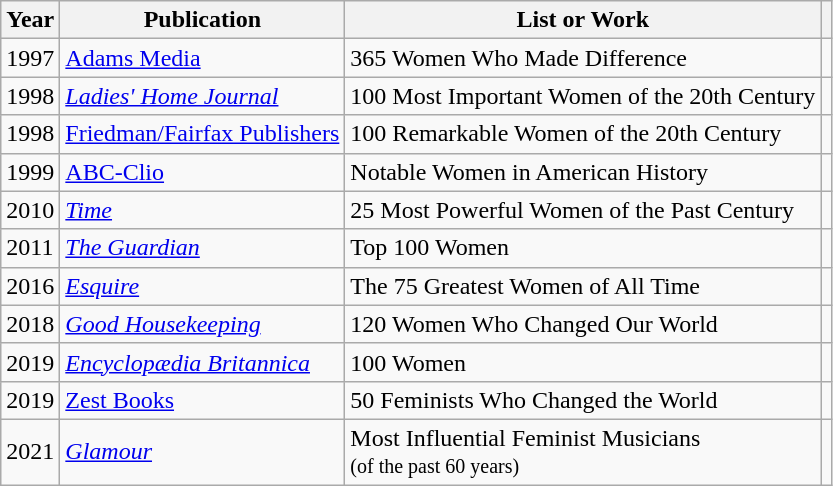<table class="wikitable plainrowheaders sortable">
<tr>
<th>Year</th>
<th>Publication</th>
<th>List or Work</th>
<th scope="col" class="unsortable"></th>
</tr>
<tr>
<td>1997</td>
<td><a href='#'>Adams Media</a></td>
<td>365 Women Who Made Difference</td>
<td align="center"></td>
</tr>
<tr>
<td>1998</td>
<td><em><a href='#'>Ladies' Home Journal</a></em></td>
<td>100 Most Important Women of the 20th Century</td>
<td align="center"></td>
</tr>
<tr>
<td>1998</td>
<td><a href='#'>Friedman/Fairfax Publishers</a></td>
<td>100 Remarkable Women of the 20th Century</td>
<td align="center"></td>
</tr>
<tr>
<td>1999</td>
<td><a href='#'>ABC-Clio</a></td>
<td>Notable Women in American History<br></td>
<td align="center"></td>
</tr>
<tr>
<td>2010</td>
<td><em><a href='#'>Time</a></em></td>
<td>25 Most Powerful Women of the Past Century</td>
<td align="center"></td>
</tr>
<tr>
<td>2011</td>
<td><em><a href='#'>The Guardian</a></em></td>
<td>Top 100 Women</td>
<td align="center"></td>
</tr>
<tr>
<td>2016</td>
<td><em><a href='#'>Esquire</a></em></td>
<td>The 75 Greatest Women of All Time</td>
<td align="center"></td>
</tr>
<tr>
<td>2018</td>
<td><em><a href='#'>Good Housekeeping</a></em></td>
<td>120 Women Who Changed Our World</td>
<td align="center"></td>
</tr>
<tr>
<td>2019</td>
<td><em><a href='#'>Encyclopædia Britannica</a></em></td>
<td>100 Women</td>
<td align="center"></td>
</tr>
<tr>
<td>2019</td>
<td><a href='#'>Zest Books</a></td>
<td>50 Feminists Who Changed the World</td>
<td align="center"></td>
</tr>
<tr>
<td>2021</td>
<td><em><a href='#'>Glamour</a></em></td>
<td>Most Influential Feminist Musicians <br> <small>(of the past 60 years)</small></td>
<td align="center"></td>
</tr>
</table>
